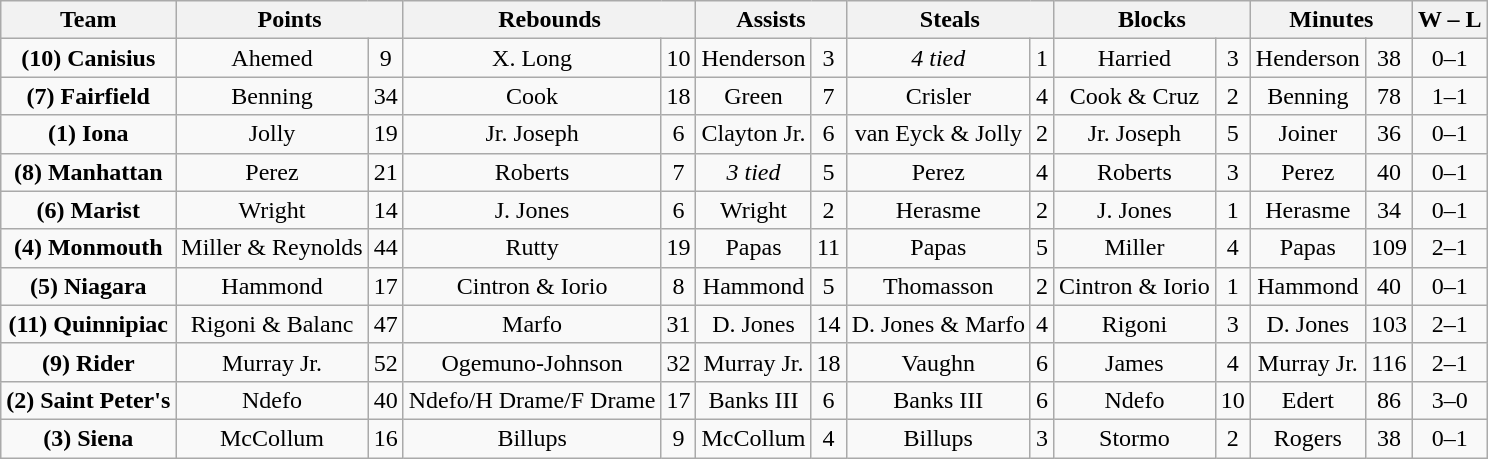<table class="wikitable" style="text-align:center">
<tr>
<th>Team</th>
<th colspan=2>Points</th>
<th colspan=2>Rebounds</th>
<th colspan=2>Assists</th>
<th colspan=2>Steals</th>
<th colspan=2>Blocks</th>
<th colspan=2>Minutes</th>
<th>W – L</th>
</tr>
<tr>
<td><strong>(10) Canisius</strong></td>
<td>Ahemed</td>
<td>9</td>
<td>X. Long</td>
<td>10</td>
<td>Henderson</td>
<td>3</td>
<td><em>4 tied</em></td>
<td>1</td>
<td>Harried</td>
<td>3</td>
<td>Henderson</td>
<td>38</td>
<td>0–1</td>
</tr>
<tr>
<td><strong>(7) Fairfield</strong></td>
<td>Benning</td>
<td>34</td>
<td>Cook</td>
<td>18</td>
<td>Green</td>
<td>7</td>
<td>Crisler</td>
<td>4</td>
<td>Cook & Cruz</td>
<td>2</td>
<td>Benning</td>
<td>78</td>
<td>1–1</td>
</tr>
<tr>
<td><strong>(1) Iona</strong></td>
<td>Jolly</td>
<td>19</td>
<td>Jr. Joseph</td>
<td>6</td>
<td>Clayton Jr.</td>
<td>6</td>
<td>van Eyck & Jolly</td>
<td>2</td>
<td>Jr. Joseph</td>
<td>5</td>
<td>Joiner</td>
<td>36</td>
<td>0–1</td>
</tr>
<tr>
<td><strong>(8) Manhattan</strong></td>
<td>Perez</td>
<td>21</td>
<td>Roberts</td>
<td>7</td>
<td><em>3 tied</em></td>
<td>5</td>
<td>Perez</td>
<td>4</td>
<td>Roberts</td>
<td>3</td>
<td>Perez</td>
<td>40</td>
<td>0–1</td>
</tr>
<tr>
<td><strong>(6) Marist</strong></td>
<td>Wright</td>
<td>14</td>
<td>J. Jones</td>
<td>6</td>
<td>Wright</td>
<td>2</td>
<td>Herasme</td>
<td>2</td>
<td>J. Jones</td>
<td>1</td>
<td>Herasme</td>
<td>34</td>
<td>0–1</td>
</tr>
<tr>
<td><strong>(4) Monmouth</strong></td>
<td>Miller & Reynolds</td>
<td>44</td>
<td>Rutty</td>
<td>19</td>
<td>Papas</td>
<td>11</td>
<td>Papas</td>
<td>5</td>
<td>Miller</td>
<td>4</td>
<td>Papas</td>
<td>109</td>
<td>2–1</td>
</tr>
<tr>
<td><strong>(5) Niagara</strong></td>
<td>Hammond</td>
<td>17</td>
<td>Cintron & Iorio</td>
<td>8</td>
<td>Hammond</td>
<td>5</td>
<td>Thomasson</td>
<td>2</td>
<td>Cintron & Iorio</td>
<td>1</td>
<td>Hammond</td>
<td>40</td>
<td>0–1</td>
</tr>
<tr>
<td><strong>(11) Quinnipiac</strong></td>
<td>Rigoni & Balanc</td>
<td>47</td>
<td>Marfo</td>
<td>31</td>
<td>D. Jones</td>
<td>14</td>
<td>D. Jones & Marfo</td>
<td>4</td>
<td>Rigoni</td>
<td>3</td>
<td>D. Jones</td>
<td>103</td>
<td>2–1</td>
</tr>
<tr>
<td><strong>(9) Rider</strong></td>
<td>Murray Jr.</td>
<td>52</td>
<td>Ogemuno-Johnson</td>
<td>32</td>
<td>Murray Jr.</td>
<td>18</td>
<td>Vaughn</td>
<td>6</td>
<td>James</td>
<td>4</td>
<td>Murray Jr.</td>
<td>116</td>
<td>2–1</td>
</tr>
<tr>
<td><strong>(2) Saint Peter's</strong></td>
<td>Ndefo</td>
<td>40</td>
<td>Ndefo/H Drame/F Drame</td>
<td>17</td>
<td>Banks III</td>
<td>6</td>
<td>Banks III</td>
<td>6</td>
<td>Ndefo</td>
<td>10</td>
<td>Edert</td>
<td>86</td>
<td>3–0</td>
</tr>
<tr>
<td><strong>(3) Siena</strong></td>
<td>McCollum</td>
<td>16</td>
<td>Billups</td>
<td>9</td>
<td>McCollum</td>
<td>4</td>
<td>Billups</td>
<td>3</td>
<td>Stormo</td>
<td>2</td>
<td>Rogers</td>
<td>38</td>
<td>0–1</td>
</tr>
</table>
